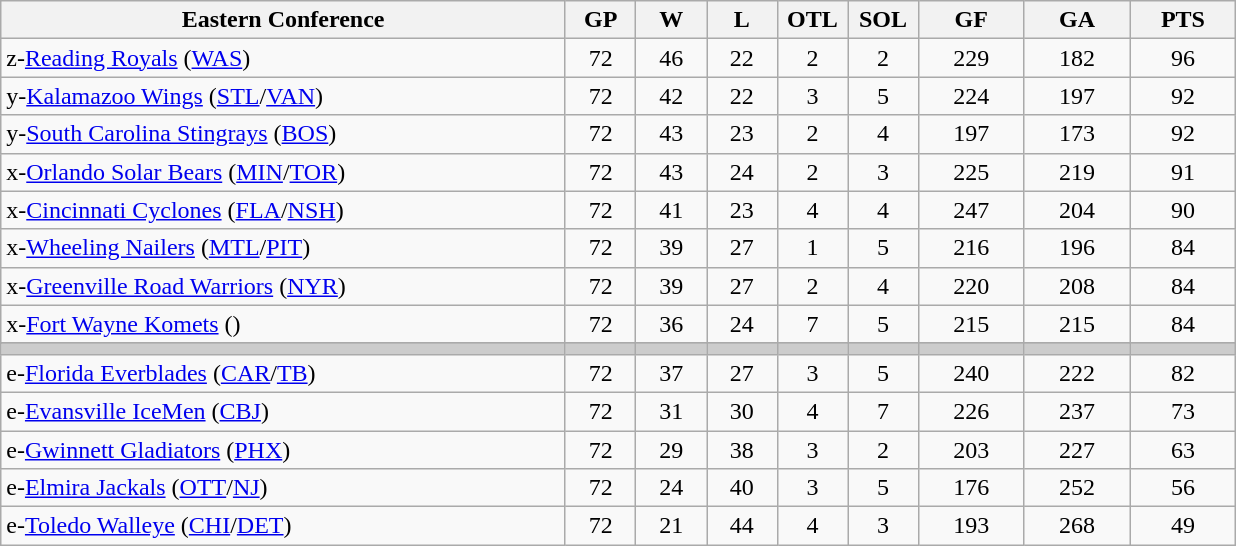<table class="wikitable">
<tr>
<th width="40%">Eastern Conference</th>
<th width="5%">GP</th>
<th width="5%">W</th>
<th width="5%">L</th>
<th width="5%">OTL</th>
<th width="5%">SOL</th>
<th width="7.5%">GF</th>
<th width="7.5%">GA</th>
<th width="7.5%">PTS</th>
</tr>
<tr align=center>
<td align=left>z-<a href='#'>Reading Royals</a> (<a href='#'>WAS</a>)</td>
<td>72</td>
<td>46</td>
<td>22</td>
<td>2</td>
<td>2</td>
<td>229</td>
<td>182</td>
<td>96</td>
</tr>
<tr align=center>
<td align=left>y-<a href='#'>Kalamazoo Wings</a> (<a href='#'>STL</a>/<a href='#'>VAN</a>)</td>
<td>72</td>
<td>42</td>
<td>22</td>
<td>3</td>
<td>5</td>
<td>224</td>
<td>197</td>
<td>92</td>
</tr>
<tr align=center>
<td align=left>y-<a href='#'>South Carolina Stingrays</a> (<a href='#'>BOS</a>)</td>
<td>72</td>
<td>43</td>
<td>23</td>
<td>2</td>
<td>4</td>
<td>197</td>
<td>173</td>
<td>92</td>
</tr>
<tr align=center>
<td align=left>x-<a href='#'>Orlando Solar Bears</a> (<a href='#'>MIN</a>/<a href='#'>TOR</a>)</td>
<td>72</td>
<td>43</td>
<td>24</td>
<td>2</td>
<td>3</td>
<td>225</td>
<td>219</td>
<td>91</td>
</tr>
<tr align=center>
<td align=left>x-<a href='#'>Cincinnati Cyclones</a> (<a href='#'>FLA</a>/<a href='#'>NSH</a>)</td>
<td>72</td>
<td>41</td>
<td>23</td>
<td>4</td>
<td>4</td>
<td>247</td>
<td>204</td>
<td>90</td>
</tr>
<tr align=center>
<td align=left>x-<a href='#'>Wheeling Nailers</a> (<a href='#'>MTL</a>/<a href='#'>PIT</a>)</td>
<td>72</td>
<td>39</td>
<td>27</td>
<td>1</td>
<td>5</td>
<td>216</td>
<td>196</td>
<td>84</td>
</tr>
<tr align=center>
<td align=left>x-<a href='#'>Greenville Road Warriors</a> (<a href='#'>NYR</a>)</td>
<td>72</td>
<td>39</td>
<td>27</td>
<td>2</td>
<td>4</td>
<td>220</td>
<td>208</td>
<td>84</td>
</tr>
<tr align=center>
<td align=left>x-<a href='#'>Fort Wayne Komets</a> ()</td>
<td>72</td>
<td>36</td>
<td>24</td>
<td>7</td>
<td>5</td>
<td>215</td>
<td>215</td>
<td>84</td>
</tr>
<tr>
</tr>
<tr bgcolor="#cccccc">
<td></td>
<td></td>
<td></td>
<td></td>
<td></td>
<td></td>
<td></td>
<td></td>
<td></td>
</tr>
<tr align=center>
<td align=left>e-<a href='#'>Florida Everblades</a> (<a href='#'>CAR</a>/<a href='#'>TB</a>)</td>
<td>72</td>
<td>37</td>
<td>27</td>
<td>3</td>
<td>5</td>
<td>240</td>
<td>222</td>
<td>82</td>
</tr>
<tr align=center>
<td align=left>e-<a href='#'>Evansville IceMen</a> (<a href='#'>CBJ</a>)</td>
<td>72</td>
<td>31</td>
<td>30</td>
<td>4</td>
<td>7</td>
<td>226</td>
<td>237</td>
<td>73</td>
</tr>
<tr align=center>
<td align=left>e-<a href='#'>Gwinnett Gladiators</a> (<a href='#'>PHX</a>)</td>
<td>72</td>
<td>29</td>
<td>38</td>
<td>3</td>
<td>2</td>
<td>203</td>
<td>227</td>
<td>63</td>
</tr>
<tr align=center>
<td align=left>e-<a href='#'>Elmira Jackals</a> (<a href='#'>OTT</a>/<a href='#'>NJ</a>)</td>
<td>72</td>
<td>24</td>
<td>40</td>
<td>3</td>
<td>5</td>
<td>176</td>
<td>252</td>
<td>56</td>
</tr>
<tr align=center>
<td align=left>e-<a href='#'>Toledo Walleye</a> (<a href='#'>CHI</a>/<a href='#'>DET</a>)</td>
<td>72</td>
<td>21</td>
<td>44</td>
<td>4</td>
<td>3</td>
<td>193</td>
<td>268</td>
<td>49</td>
</tr>
</table>
